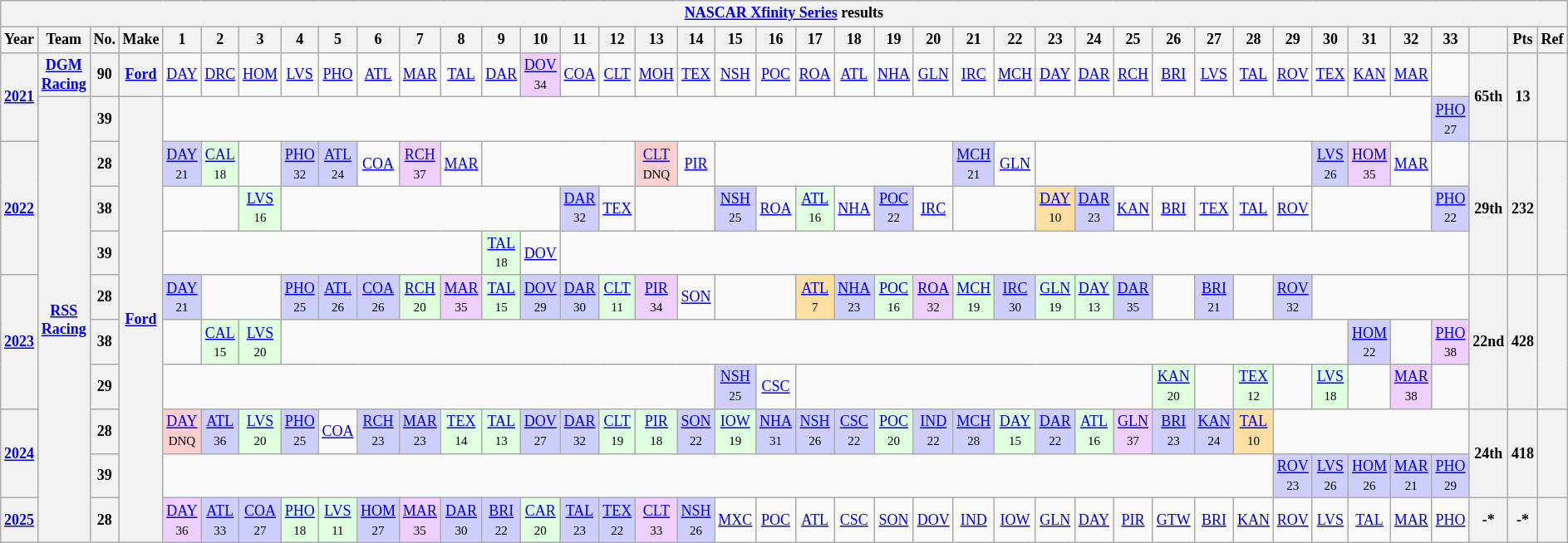<table class="wikitable" style="text-align:center; font-size:75%">
<tr>
<th colspan=40><a href='#'>NASCAR Xfinity Series</a> results</th>
</tr>
<tr>
<th>Year</th>
<th>Team</th>
<th>No.</th>
<th>Make</th>
<th>1</th>
<th>2</th>
<th>3</th>
<th>4</th>
<th>5</th>
<th>6</th>
<th>7</th>
<th>8</th>
<th>9</th>
<th>10</th>
<th>11</th>
<th>12</th>
<th>13</th>
<th>14</th>
<th>15</th>
<th>16</th>
<th>17</th>
<th>18</th>
<th>19</th>
<th>20</th>
<th>21</th>
<th>22</th>
<th>23</th>
<th>24</th>
<th>25</th>
<th>26</th>
<th>27</th>
<th>28</th>
<th>29</th>
<th>30</th>
<th>31</th>
<th>32</th>
<th>33</th>
<th></th>
<th>Pts</th>
<th>Ref</th>
</tr>
<tr>
<th rowspan=2><a href='#'>2021</a></th>
<th><a href='#'>DGM Racing</a></th>
<th>90</th>
<th><a href='#'>Ford</a></th>
<td><a href='#'>DAY</a></td>
<td><a href='#'>DRC</a></td>
<td><a href='#'>HOM</a></td>
<td><a href='#'>LVS</a></td>
<td><a href='#'>PHO</a></td>
<td><a href='#'>ATL</a></td>
<td><a href='#'>MAR</a></td>
<td><a href='#'>TAL</a></td>
<td><a href='#'>DAR</a></td>
<td style="background:#EFCFFF;"><a href='#'>DOV</a><br><small>34</small></td>
<td><a href='#'>COA</a></td>
<td><a href='#'>CLT</a></td>
<td><a href='#'>MOH</a></td>
<td><a href='#'>TEX</a></td>
<td><a href='#'>NSH</a></td>
<td><a href='#'>POC</a></td>
<td><a href='#'>ROA</a></td>
<td><a href='#'>ATL</a></td>
<td><a href='#'>NHA</a></td>
<td><a href='#'>GLN</a></td>
<td><a href='#'>IRC</a></td>
<td><a href='#'>MCH</a></td>
<td><a href='#'>DAY</a></td>
<td><a href='#'>DAR</a></td>
<td><a href='#'>RCH</a></td>
<td><a href='#'>BRI</a></td>
<td><a href='#'>LVS</a></td>
<td><a href='#'>TAL</a></td>
<td><a href='#'>ROV</a></td>
<td><a href='#'>TEX</a></td>
<td><a href='#'>KAN</a></td>
<td><a href='#'>MAR</a></td>
<td></td>
<th rowspan=2>65th</th>
<th rowspan=2>13</th>
<th rowspan=2></th>
</tr>
<tr>
<th rowspan=11><a href='#'>RSS Racing</a></th>
<th>39</th>
<th rowspan=11><a href='#'>Ford</a></th>
<td colspan=32></td>
<td style="background:#CFCFFF;"><a href='#'>PHO</a><br><small>27</small></td>
</tr>
<tr>
<th rowspan=3><a href='#'>2022</a></th>
<th>28</th>
<td style="background:#CFCFFF;"><a href='#'>DAY</a><br><small>21</small></td>
<td style="background:#DFFFDF;"><a href='#'>CAL</a><br><small>18</small></td>
<td></td>
<td style="background:#CFCFFF;"><a href='#'>PHO</a><br><small>32</small></td>
<td style="background:#CFCFFF;"><a href='#'>ATL</a><br><small>24</small></td>
<td><a href='#'>COA</a></td>
<td style="background:#EFCFFF;"><a href='#'>RCH</a><br><small>37</small></td>
<td><a href='#'>MAR</a></td>
<td colspan=4></td>
<td style="background:#FFCFCF;"><a href='#'>CLT</a><br><small>DNQ</small></td>
<td><a href='#'>PIR</a></td>
<td colspan=6></td>
<td style="background:#CFCFFF;"><a href='#'>MCH</a><br><small>21</small></td>
<td><a href='#'>GLN</a></td>
<td colspan=7></td>
<td style="background:#CFCFFF;"><a href='#'>LVS</a><br><small>26</small></td>
<td style="background:#EFCFFF;"><a href='#'>HOM</a><br><small>35</small></td>
<td><a href='#'>MAR</a></td>
<td></td>
<th rowspan=3>29th</th>
<th rowspan=3>232</th>
<th rowspan=3></th>
</tr>
<tr>
<th>38</th>
<td colspan=2></td>
<td style="background:#DFFFDF;"><a href='#'>LVS</a><br><small>16</small></td>
<td colspan=7></td>
<td style="background:#CFCFFF;"><a href='#'>DAR</a><br><small>32</small></td>
<td><a href='#'>TEX</a></td>
<td colspan=2></td>
<td style="background:#CFCFFF;"><a href='#'>NSH</a><br><small>25</small></td>
<td><a href='#'>ROA</a></td>
<td style="background:#DFFFDF;"><a href='#'>ATL</a><br><small>16</small></td>
<td><a href='#'>NHA</a></td>
<td style="background:#CFCFFF;"><a href='#'>POC</a><br><small>22</small></td>
<td><a href='#'>IRC</a></td>
<td colspan=2></td>
<td style="background:#FFDF9F;"><a href='#'>DAY</a><br><small>10</small></td>
<td style="background:#CFCFFF;"><a href='#'>DAR</a><br><small>23</small></td>
<td><a href='#'>KAN</a></td>
<td><a href='#'>BRI</a></td>
<td><a href='#'>TEX</a></td>
<td><a href='#'>TAL</a></td>
<td><a href='#'>ROV</a></td>
<td colspan=3></td>
<td style="background:#CFCFFF;"><a href='#'>PHO</a><br><small>22</small></td>
</tr>
<tr>
<th>39</th>
<td colspan=8></td>
<td style="background:#DFFFDF;"><a href='#'>TAL</a><br><small>18</small></td>
<td><a href='#'>DOV</a></td>
<td colspan=23></td>
</tr>
<tr>
<th rowspan=3><a href='#'>2023</a></th>
<th>28</th>
<td style="background:#CFCFFF;"><a href='#'>DAY</a><br><small>21</small></td>
<td colspan=2></td>
<td style="background:#CFCFFF;"><a href='#'>PHO</a><br><small>25</small></td>
<td style="background:#CFCFFF;"><a href='#'>ATL</a><br><small>26</small></td>
<td style="background:#CFCFFF;"><a href='#'>COA</a><br><small>26</small></td>
<td style="background:#DFFFDF;"><a href='#'>RCH</a><br><small>20</small></td>
<td style="background:#EFCFFF;"><a href='#'>MAR</a><br><small>35</small></td>
<td style="background:#DFFFDF;"><a href='#'>TAL</a><br><small>15</small></td>
<td style="background:#CFCFFF;"><a href='#'>DOV</a><br><small>29</small></td>
<td style="background:#CFCFFF;"><a href='#'>DAR</a><br><small>30</small></td>
<td style="background:#DFFFDF;"><a href='#'>CLT</a><br><small>11</small></td>
<td style="background:#EFCFFF;"><a href='#'>PIR</a><br><small>34</small></td>
<td><a href='#'>SON</a></td>
<td colspan=2></td>
<td style="background:#FFDF9F;"><a href='#'>ATL</a><br><small>7</small></td>
<td style="background:#CFCFFF;"><a href='#'>NHA</a><br><small>23</small></td>
<td style="background:#DFFFDF;"><a href='#'>POC</a><br><small>16</small></td>
<td style="background:#EFCFFF;"><a href='#'>ROA</a><br><small>32</small></td>
<td style="background:#DFFFDF;"><a href='#'>MCH</a><br><small>19</small></td>
<td style="background:#CFCFFF;"><a href='#'>IRC</a><br><small>30</small></td>
<td style="background:#DFFFDF;"><a href='#'>GLN</a><br><small>19</small></td>
<td style="background:#DFFFDF;"><a href='#'>DAY</a><br><small>13</small></td>
<td style="background:#CFCFFF;"><a href='#'>DAR</a><br><small>35</small></td>
<td></td>
<td style="background:#CFCFFF;"><a href='#'>BRI</a><br><small>21</small></td>
<td></td>
<td style="background:#CFCFFF;"><a href='#'>ROV</a><br><small>32</small></td>
<td colspan=4></td>
<th rowspan=3>22nd</th>
<th rowspan=3>428</th>
<th rowspan=3></th>
</tr>
<tr>
<th>38</th>
<td></td>
<td style="background:#DFFFDF;"><a href='#'>CAL</a><br><small>15</small></td>
<td style="background:#DFFFDF;"><a href='#'>LVS</a><br><small>20</small></td>
<td colspan=27></td>
<td style="background:#CFCFFF;"><a href='#'>HOM</a><br><small>22</small></td>
<td></td>
<td style="background:#EFCFFF;"><a href='#'>PHO</a><br><small>38</small></td>
</tr>
<tr>
<th>29</th>
<td colspan=14></td>
<td style="background:#CFCFFF;"><a href='#'>NSH</a><br><small>25</small></td>
<td><a href='#'>CSC</a></td>
<td colspan=9></td>
<td style="background:#DFFFDF;"><a href='#'>KAN</a><br><small>20</small></td>
<td></td>
<td style="background:#DFFFDF;"><a href='#'>TEX</a><br><small>12</small></td>
<td></td>
<td style="background:#DFFFDF;"><a href='#'>LVS</a><br><small>18</small></td>
<td></td>
<td style="background:#EFCFFF;"><a href='#'>MAR</a><br><small>38</small></td>
<td></td>
</tr>
<tr>
<th rowspan=2><a href='#'>2024</a></th>
<th>28</th>
<td style="background:#FFCFCF;"><a href='#'>DAY</a><br><small>DNQ</small></td>
<td style="background:#CFCFFF;"><a href='#'>ATL</a><br><small>36</small></td>
<td style="background:#DFFFDF;"><a href='#'>LVS</a><br><small>20</small></td>
<td style="background:#CFCFFF;"><a href='#'>PHO</a><br><small>25</small></td>
<td><a href='#'>COA</a></td>
<td style="background:#CFCFFF;"><a href='#'>RCH</a><br><small>23</small></td>
<td style="background:#CFCFFF;"><a href='#'>MAR</a><br><small>23</small></td>
<td style="background:#DFFFDF;"><a href='#'>TEX</a><br><small>14</small></td>
<td style="background:#DFFFDF;"><a href='#'>TAL</a><br><small>13</small></td>
<td style="background:#CFCFFF;"><a href='#'>DOV</a><br><small>27</small></td>
<td style="background:#CFCFFF;"><a href='#'>DAR</a><br><small>32</small></td>
<td style="background:#DFFFDF;"><a href='#'>CLT</a><br><small>19</small></td>
<td style="background:#DFFFDF;"><a href='#'>PIR</a><br><small>18</small></td>
<td style="background:#CFCFFF;"><a href='#'>SON</a><br><small>22</small></td>
<td style="background:#DFFFDF;"><a href='#'>IOW</a><br><small>19</small></td>
<td style="background:#CFCFFF;"><a href='#'>NHA</a><br><small>31</small></td>
<td style="background:#CFCFFF;"><a href='#'>NSH</a><br><small>26</small></td>
<td style="background:#CFCFFF;"><a href='#'>CSC</a><br><small>22</small></td>
<td style="background:#DFFFDF;"><a href='#'>POC</a><br><small>20</small></td>
<td style="background:#CFCFFF;"><a href='#'>IND</a><br><small>22</small></td>
<td style="background:#CFCFFF;"><a href='#'>MCH</a><br><small>28</small></td>
<td style="background:#DFFFDF;"><a href='#'>DAY</a><br><small>15</small></td>
<td style="background:#CFCFFF;"><a href='#'>DAR</a><br><small>22</small></td>
<td style="background:#DFFFDF;"><a href='#'>ATL</a><br><small>16</small></td>
<td style="background:#EFCFFF;"><a href='#'>GLN</a><br><small>37</small></td>
<td style="background:#CFCFFF;"><a href='#'>BRI</a><br><small>23</small></td>
<td style="background:#CFCFFF;"><a href='#'>KAN</a><br><small>24</small></td>
<td style="background:#FFDF9F;"><a href='#'>TAL</a><br><small>10</small></td>
<td colspan=5></td>
<th rowspan=2>24th</th>
<th rowspan=2>418</th>
<th rowspan=2></th>
</tr>
<tr>
<th>39</th>
<td colspan=28></td>
<td style="background:#CFCFFF;"><a href='#'>ROV</a><br><small>23</small></td>
<td style="background:#CFCFFF;"><a href='#'>LVS</a><br><small>26</small></td>
<td style="background:#CFCFFF;"><a href='#'>HOM</a><br><small>26</small></td>
<td style="background:#CFCFFF;"><a href='#'>MAR</a><br><small>21</small></td>
<td style="background:#CFCFFF;"><a href='#'>PHO</a><br><small>29</small></td>
</tr>
<tr>
<th><a href='#'>2025</a></th>
<th>28</th>
<td style="background:#EFCFFF;"><a href='#'>DAY</a><br><small>36</small></td>
<td style="background:#CFCFFF;"><a href='#'>ATL</a><br><small>33</small></td>
<td style="background:#CFCFFF;"><a href='#'>COA</a><br><small>27</small></td>
<td style="background:#DFFFDF;"><a href='#'>PHO</a><br><small>18</small></td>
<td style="background:#DFFFDF;"><a href='#'>LVS</a><br><small>11</small></td>
<td style="background:#CFCFFF;"><a href='#'>HOM</a><br><small>27</small></td>
<td style="background:#EFCFFF;"><a href='#'>MAR</a><br><small>35</small></td>
<td style="background:#CFCFFF;"><a href='#'>DAR</a><br><small>30</small></td>
<td style="background:#CFCFFF;"><a href='#'>BRI</a><br><small>22</small></td>
<td style="background:#DFFFDF;"><a href='#'>CAR</a><br><small>20</small></td>
<td style="background:#CFCFFF;"><a href='#'>TAL</a><br><small>23</small></td>
<td style="background:#CFCFFF;"><a href='#'>TEX</a><br><small>22</small></td>
<td style="background:#EFCFFF;"><a href='#'>CLT</a><br><small>33</small></td>
<td style="background:#CFCFFF;"><a href='#'>NSH</a><br><small>26</small></td>
<td><a href='#'>MXC</a></td>
<td><a href='#'>POC</a></td>
<td><a href='#'>ATL</a></td>
<td><a href='#'>CSC</a></td>
<td><a href='#'>SON</a></td>
<td><a href='#'>DOV</a></td>
<td><a href='#'>IND</a></td>
<td><a href='#'>IOW</a></td>
<td><a href='#'>GLN</a></td>
<td><a href='#'>DAY</a></td>
<td><a href='#'>PIR</a></td>
<td><a href='#'>GTW</a></td>
<td><a href='#'>BRI</a></td>
<td><a href='#'>KAN</a></td>
<td><a href='#'>ROV</a></td>
<td><a href='#'>LVS</a></td>
<td><a href='#'>TAL</a></td>
<td><a href='#'>MAR</a></td>
<td><a href='#'>PHO</a></td>
<th>-*</th>
<th>-*</th>
<th></th>
</tr>
</table>
